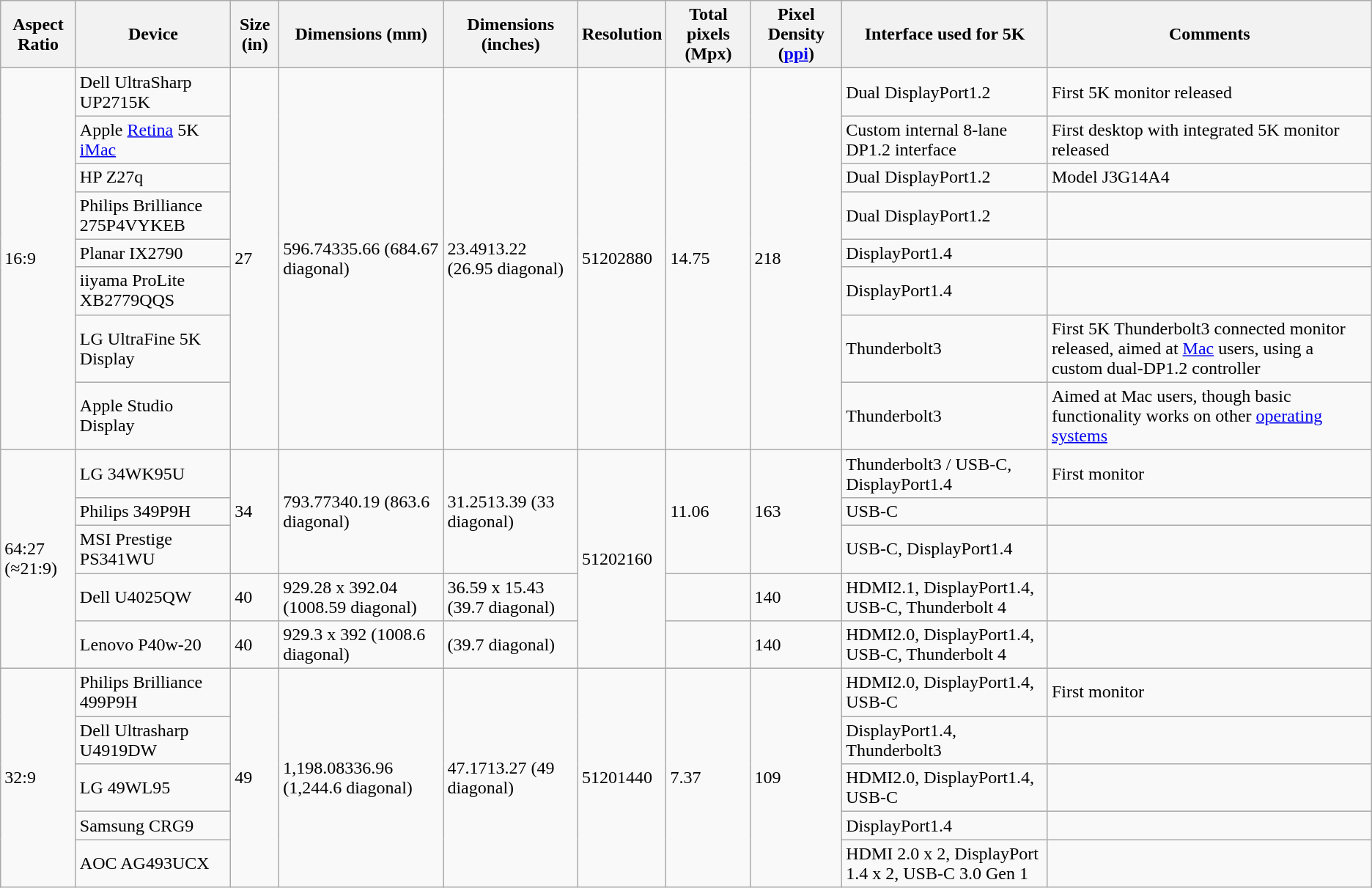<table class="wikitable sortable">
<tr>
<th>Aspect Ratio</th>
<th align="left">Device</th>
<th>Size (in)</th>
<th>Dimensions (mm)</th>
<th>Dimensions (inches)</th>
<th align="right">Resolution</th>
<th>Total pixels (Mpx)</th>
<th>Pixel Density (<a href='#'>ppi</a>)</th>
<th>Interface used for 5K</th>
<th>Comments</th>
</tr>
<tr>
<td rowspan="8">16:9</td>
<td align="left">Dell UltraSharp UP2715K</td>
<td rowspan="8">27</td>
<td rowspan="8">596.74335.66 (684.67 diagonal)</td>
<td rowspan="8">23.4913.22 (26.95 diagonal)</td>
<td rowspan="8">51202880</td>
<td rowspan="8">14.75</td>
<td rowspan="8">218</td>
<td>Dual DisplayPort1.2</td>
<td>First 5K monitor released</td>
</tr>
<tr>
<td align="left">Apple <a href='#'>Retina</a> 5K <a href='#'>iMac</a></td>
<td>Custom internal 8-lane DP1.2 interface</td>
<td>First desktop with integrated 5K monitor released</td>
</tr>
<tr>
<td align="left">HP Z27q</td>
<td>Dual DisplayPort1.2</td>
<td>Model J3G14A4</td>
</tr>
<tr>
<td align="left">Philips Brilliance 275P4VYKEB</td>
<td>Dual DisplayPort1.2</td>
<td></td>
</tr>
<tr>
<td align="left">Planar IX2790</td>
<td>DisplayPort1.4</td>
<td></td>
</tr>
<tr>
<td align="left">iiyama ProLite XB2779QQS</td>
<td>DisplayPort1.4</td>
<td></td>
</tr>
<tr>
<td align="left">LG UltraFine 5K Display</td>
<td>Thunderbolt3</td>
<td>First 5K Thunderbolt3 connected monitor released, aimed at <a href='#'>Mac</a> users, using a custom dual-DP1.2 controller</td>
</tr>
<tr>
<td>Apple Studio Display</td>
<td>Thunderbolt3</td>
<td>Aimed at Mac users, though basic functionality works on other <a href='#'>operating systems</a></td>
</tr>
<tr>
<td rowspan="5">64:27 (≈21:9)</td>
<td align="left">LG 34WK95U</td>
<td rowspan="3">34</td>
<td rowspan="3">793.77340.19 (863.6 diagonal)</td>
<td rowspan="3">31.2513.39 (33 diagonal)</td>
<td rowspan="5">51202160</td>
<td rowspan="3">11.06</td>
<td rowspan="3">163</td>
<td>Thunderbolt3 / USB-C, DisplayPort1.4</td>
<td>First  monitor</td>
</tr>
<tr>
<td align="left">Philips 349P9H</td>
<td>USB-C</td>
<td></td>
</tr>
<tr>
<td align="left">MSI Prestige PS341WU</td>
<td>USB-C, DisplayPort1.4</td>
<td></td>
</tr>
<tr>
<td>Dell U4025QW</td>
<td>40</td>
<td>929.28 x 392.04 (1008.59 diagonal)</td>
<td>36.59 x 15.43 (39.7 diagonal)</td>
<td></td>
<td>140</td>
<td>HDMI2.1, DisplayPort1.4, USB-C, Thunderbolt 4</td>
<td></td>
</tr>
<tr>
<td>Lenovo P40w-20</td>
<td>40</td>
<td>929.3 x 392 (1008.6 diagonal)</td>
<td>(39.7 diagonal)</td>
<td></td>
<td>140</td>
<td>HDMI2.0, DisplayPort1.4, USB-C, Thunderbolt 4</td>
<td></td>
</tr>
<tr>
<td rowspan="5">32:9</td>
<td align="left">Philips Brilliance 499P9H</td>
<td rowspan="5">49</td>
<td rowspan="5">1,198.08336.96 (1,244.6 diagonal)</td>
<td rowspan="5">47.1713.27 (49 diagonal)</td>
<td rowspan="5">51201440</td>
<td rowspan="5">7.37</td>
<td rowspan="5">109</td>
<td>HDMI2.0, DisplayPort1.4, USB-C</td>
<td>First  monitor</td>
</tr>
<tr>
<td align="left">Dell Ultrasharp U4919DW</td>
<td>DisplayPort1.4, Thunderbolt3</td>
<td></td>
</tr>
<tr>
<td align="left">LG 49WL95</td>
<td>HDMI2.0, DisplayPort1.4, USB-C</td>
<td></td>
</tr>
<tr>
<td align="left">Samsung CRG9</td>
<td>DisplayPort1.4</td>
<td></td>
</tr>
<tr>
<td align="left">AOC AG493UCX</td>
<td>HDMI 2.0 x 2, DisplayPort 1.4 x 2, USB-C 3.0 Gen 1</td>
<td></td>
</tr>
</table>
